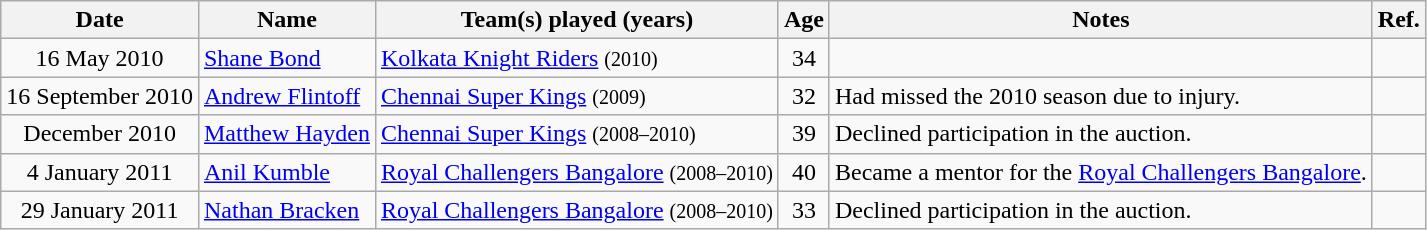<table class="wikitable">
<tr>
<th>Date</th>
<th>Name</th>
<th>Team(s) played (years)</th>
<th>Age</th>
<th>Notes</th>
<th>Ref.</th>
</tr>
<tr>
<td align=center>16 May 2010</td>
<td> <a href='#'>Shane Bond</a></td>
<td><a href='#'>Kolkata Knight Riders</a> <small>(2010)</small></td>
<td align=center>34</td>
<td></td>
<td align=center></td>
</tr>
<tr>
<td align=center>16 September 2010</td>
<td> <a href='#'>Andrew Flintoff</a></td>
<td><a href='#'>Chennai Super Kings</a> <small>(2009)</small></td>
<td align=center>32</td>
<td>Had missed the 2010 season due to injury.</td>
<td align=center></td>
</tr>
<tr>
<td align=center>December 2010</td>
<td> <a href='#'>Matthew Hayden</a></td>
<td><a href='#'>Chennai Super Kings</a> <small>(2008–2010)</small></td>
<td align=center>39</td>
<td>Declined participation in the auction.</td>
<td align=center></td>
</tr>
<tr>
<td align=center>4 January 2011</td>
<td> <a href='#'>Anil Kumble</a></td>
<td><a href='#'>Royal Challengers Bangalore</a> <small>(2008–2010)</small></td>
<td align=center>40</td>
<td>Became a mentor for the <a href='#'>Royal Challengers Bangalore</a>.</td>
<td align=center></td>
</tr>
<tr>
<td align=center>29 January 2011</td>
<td> <a href='#'>Nathan Bracken</a></td>
<td><a href='#'>Royal Challengers Bangalore</a> <small>(2008–2010)</small></td>
<td align=center>33</td>
<td>Declined participation in the auction.</td>
<td align=center></td>
</tr>
</table>
